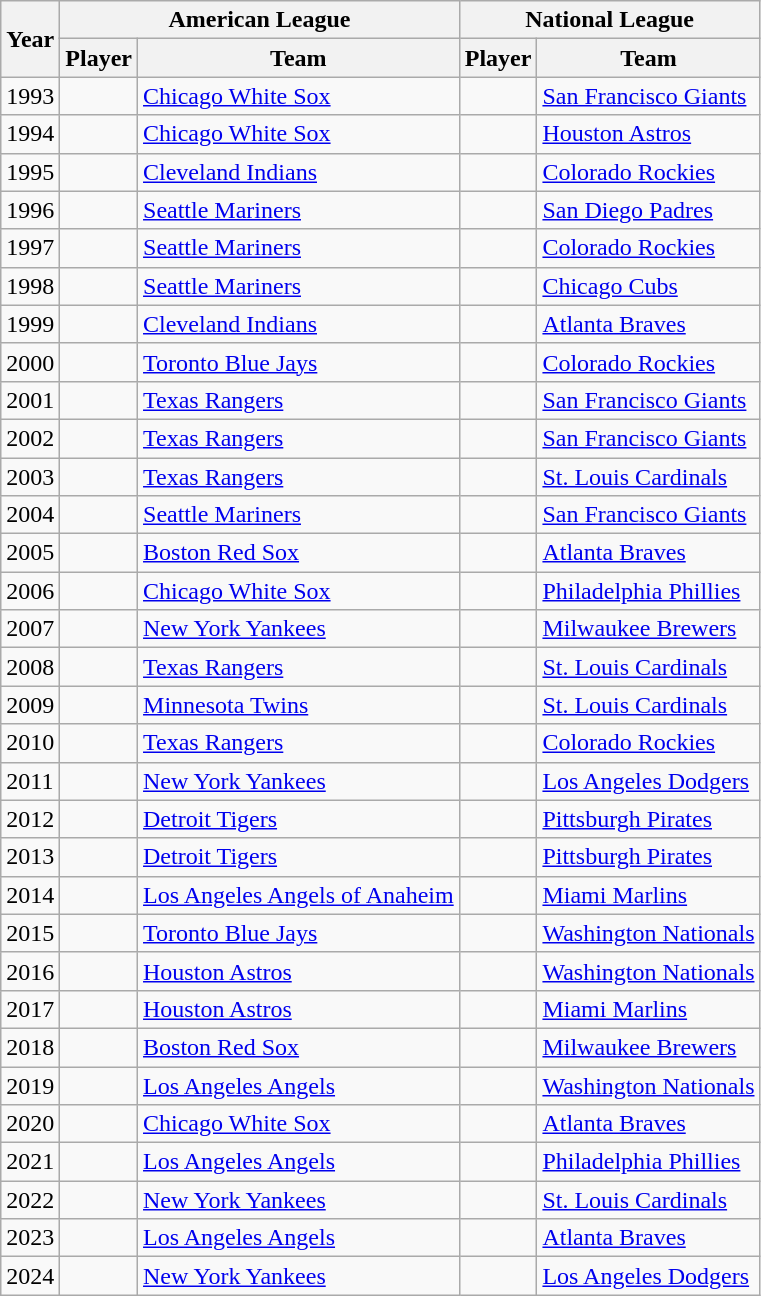<table class="wikitable">
<tr>
<th rowspan=2>Year</th>
<th colspan=2>American League</th>
<th colspan=2>National League</th>
</tr>
<tr>
<th>Player</th>
<th>Team</th>
<th>Player</th>
<th>Team</th>
</tr>
<tr>
<td>1993</td>
<td> </td>
<td><a href='#'>Chicago White Sox</a></td>
<td> </td>
<td><a href='#'>San Francisco Giants</a></td>
</tr>
<tr>
<td>1994</td>
<td> </td>
<td><a href='#'>Chicago White Sox</a></td>
<td></td>
<td><a href='#'>Houston Astros</a></td>
</tr>
<tr>
<td>1995</td>
<td></td>
<td><a href='#'>Cleveland Indians</a></td>
<td></td>
<td><a href='#'>Colorado Rockies</a></td>
</tr>
<tr>
<td>1996</td>
<td> </td>
<td><a href='#'>Seattle Mariners</a></td>
<td></td>
<td><a href='#'>San Diego Padres</a></td>
</tr>
<tr>
<td>1997</td>
<td></td>
<td><a href='#'>Seattle Mariners</a></td>
<td></td>
<td><a href='#'>Colorado Rockies</a></td>
</tr>
<tr>
<td>1998</td>
<td> </td>
<td><a href='#'>Seattle Mariners</a></td>
<td></td>
<td><a href='#'>Chicago Cubs</a></td>
</tr>
<tr>
<td>1999</td>
<td></td>
<td><a href='#'>Cleveland Indians</a></td>
<td></td>
<td><a href='#'>Atlanta Braves</a></td>
</tr>
<tr>
<td>2000</td>
<td></td>
<td><a href='#'>Toronto Blue Jays</a></td>
<td></td>
<td><a href='#'>Colorado Rockies</a></td>
</tr>
<tr>
<td>2001</td>
<td> </td>
<td><a href='#'>Texas Rangers</a></td>
<td> </td>
<td><a href='#'>San Francisco Giants</a></td>
</tr>
<tr>
<td>2002</td>
<td> </td>
<td><a href='#'>Texas Rangers</a></td>
<td> </td>
<td><a href='#'>San Francisco Giants</a></td>
</tr>
<tr>
<td>2003</td>
<td> </td>
<td><a href='#'>Texas Rangers</a></td>
<td> </td>
<td><a href='#'>St. Louis Cardinals</a></td>
</tr>
<tr>
<td>2004</td>
<td></td>
<td><a href='#'>Seattle Mariners</a></td>
<td> </td>
<td><a href='#'>San Francisco Giants</a></td>
</tr>
<tr>
<td>2005</td>
<td></td>
<td><a href='#'>Boston Red Sox</a></td>
<td></td>
<td><a href='#'>Atlanta Braves</a></td>
</tr>
<tr>
<td>2006</td>
<td></td>
<td><a href='#'>Chicago White Sox</a></td>
<td></td>
<td><a href='#'>Philadelphia Phillies</a></td>
</tr>
<tr>
<td>2007</td>
<td> </td>
<td><a href='#'>New York Yankees</a></td>
<td></td>
<td><a href='#'>Milwaukee Brewers</a></td>
</tr>
<tr>
<td>2008</td>
<td> </td>
<td><a href='#'>Texas Rangers</a></td>
<td> </td>
<td><a href='#'>St. Louis Cardinals</a></td>
</tr>
<tr>
<td>2009</td>
<td></td>
<td><a href='#'>Minnesota Twins</a></td>
<td> </td>
<td><a href='#'>St. Louis Cardinals</a></td>
</tr>
<tr>
<td>2010</td>
<td> </td>
<td><a href='#'>Texas Rangers</a></td>
<td></td>
<td><a href='#'>Colorado Rockies</a></td>
</tr>
<tr>
<td>2011</td>
<td></td>
<td><a href='#'>New York Yankees</a></td>
<td></td>
<td><a href='#'>Los Angeles Dodgers</a></td>
</tr>
<tr>
<td>2012</td>
<td></td>
<td><a href='#'>Detroit Tigers</a></td>
<td></td>
<td><a href='#'>Pittsburgh Pirates</a></td>
</tr>
<tr>
<td>2013</td>
<td> </td>
<td><a href='#'>Detroit Tigers</a></td>
<td> </td>
<td><a href='#'>Pittsburgh Pirates</a></td>
</tr>
<tr>
<td>2014</td>
<td></td>
<td><a href='#'>Los Angeles Angels of Anaheim</a></td>
<td></td>
<td><a href='#'>Miami Marlins</a></td>
</tr>
<tr>
<td>2015</td>
<td></td>
<td><a href='#'>Toronto Blue Jays</a></td>
<td></td>
<td><a href='#'>Washington Nationals</a></td>
</tr>
<tr>
<td>2016</td>
<td></td>
<td><a href='#'>Houston Astros</a></td>
<td></td>
<td><a href='#'>Washington Nationals</a></td>
</tr>
<tr>
<td>2017</td>
<td> </td>
<td><a href='#'>Houston Astros</a></td>
<td> </td>
<td><a href='#'>Miami Marlins</a></td>
</tr>
<tr>
<td>2018</td>
<td></td>
<td><a href='#'>Boston Red Sox</a></td>
<td></td>
<td><a href='#'>Milwaukee Brewers</a></td>
</tr>
<tr>
<td>2019</td>
<td> </td>
<td><a href='#'>Los Angeles Angels</a></td>
<td></td>
<td><a href='#'>Washington Nationals</a></td>
</tr>
<tr>
<td>2020</td>
<td></td>
<td><a href='#'>Chicago White Sox</a></td>
<td></td>
<td><a href='#'>Atlanta Braves</a></td>
</tr>
<tr>
<td>2021</td>
<td> </td>
<td><a href='#'>Los Angeles Angels</a></td>
<td></td>
<td><a href='#'>Philadelphia Phillies</a></td>
</tr>
<tr>
<td>2022</td>
<td> </td>
<td><a href='#'>New York Yankees</a></td>
<td></td>
<td><a href='#'>St. Louis Cardinals</a></td>
</tr>
<tr>
<td>2023</td>
<td> </td>
<td><a href='#'>Los Angeles Angels</a></td>
<td></td>
<td><a href='#'>Atlanta Braves</a></td>
</tr>
<tr>
<td>2024</td>
<td> </td>
<td><a href='#'>New York Yankees</a></td>
<td> </td>
<td><a href='#'>Los Angeles Dodgers</a></td>
</tr>
</table>
